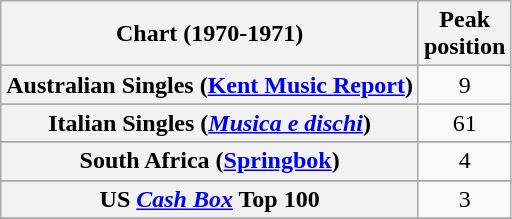<table class="wikitable sortable plainrowheaders" style="text-align:center">
<tr>
<th>Chart (1970-1971)</th>
<th>Peak<br>position</th>
</tr>
<tr>
<th scope="row">Australian Singles (<a href='#'>Kent Music Report</a>)</th>
<td align="center">9</td>
</tr>
<tr>
</tr>
<tr>
</tr>
<tr>
<th scope="row">Italian Singles (<em><a href='#'>Musica e dischi</a></em>)</th>
<td align="center">61</td>
</tr>
<tr>
</tr>
<tr>
</tr>
<tr>
<th scope="row">South Africa (<a href='#'>Springbok</a>)</th>
<td align="center">4</td>
</tr>
<tr>
</tr>
<tr>
</tr>
<tr>
<th scope="row">US <a href='#'><em>Cash Box</em></a> Top 100</th>
<td align="center">3</td>
</tr>
<tr>
</tr>
</table>
